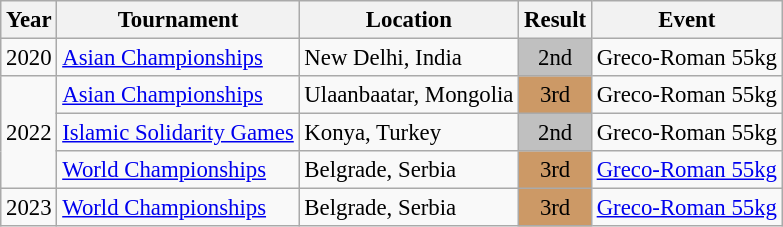<table class="wikitable" style="font-size:95%;">
<tr>
<th>Year</th>
<th>Tournament</th>
<th>Location</th>
<th>Result</th>
<th>Event</th>
</tr>
<tr>
<td>2020</td>
<td><a href='#'>Asian Championships</a></td>
<td>New Delhi, India</td>
<td align="center" bgcolor="silver">2nd</td>
<td>Greco-Roman 55kg</td>
</tr>
<tr>
<td rowspan=3>2022</td>
<td><a href='#'>Asian Championships</a></td>
<td>Ulaanbaatar, Mongolia</td>
<td align="center" bgcolor="cc9966">3rd</td>
<td>Greco-Roman 55kg</td>
</tr>
<tr>
<td><a href='#'>Islamic Solidarity Games</a></td>
<td>Konya, Turkey</td>
<td align="center" bgcolor="silver">2nd</td>
<td>Greco-Roman 55kg</td>
</tr>
<tr>
<td><a href='#'>World Championships</a></td>
<td>Belgrade, Serbia</td>
<td align="center" bgcolor="cc9966">3rd</td>
<td><a href='#'>Greco-Roman 55kg</a></td>
</tr>
<tr>
<td>2023</td>
<td><a href='#'>World Championships</a></td>
<td>Belgrade, Serbia</td>
<td align="center" bgcolor="cc9966">3rd</td>
<td><a href='#'>Greco-Roman 55kg</a></td>
</tr>
</table>
